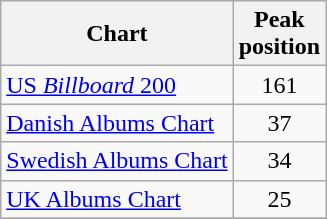<table class="wikitable sortable">
<tr>
<th>Chart</th>
<th>Peak<br>position</th>
</tr>
<tr>
<td><a href='#'>US <em>Billboard</em> 200</a></td>
<td style="text-align:center;">161</td>
</tr>
<tr>
<td><a href='#'>Danish Albums Chart</a></td>
<td style="text-align:center;">37</td>
</tr>
<tr>
<td><a href='#'>Swedish Albums Chart</a></td>
<td style="text-align:center;">34</td>
</tr>
<tr>
<td><a href='#'>UK Albums Chart</a></td>
<td style="text-align:center;">25</td>
</tr>
<tr>
</tr>
</table>
